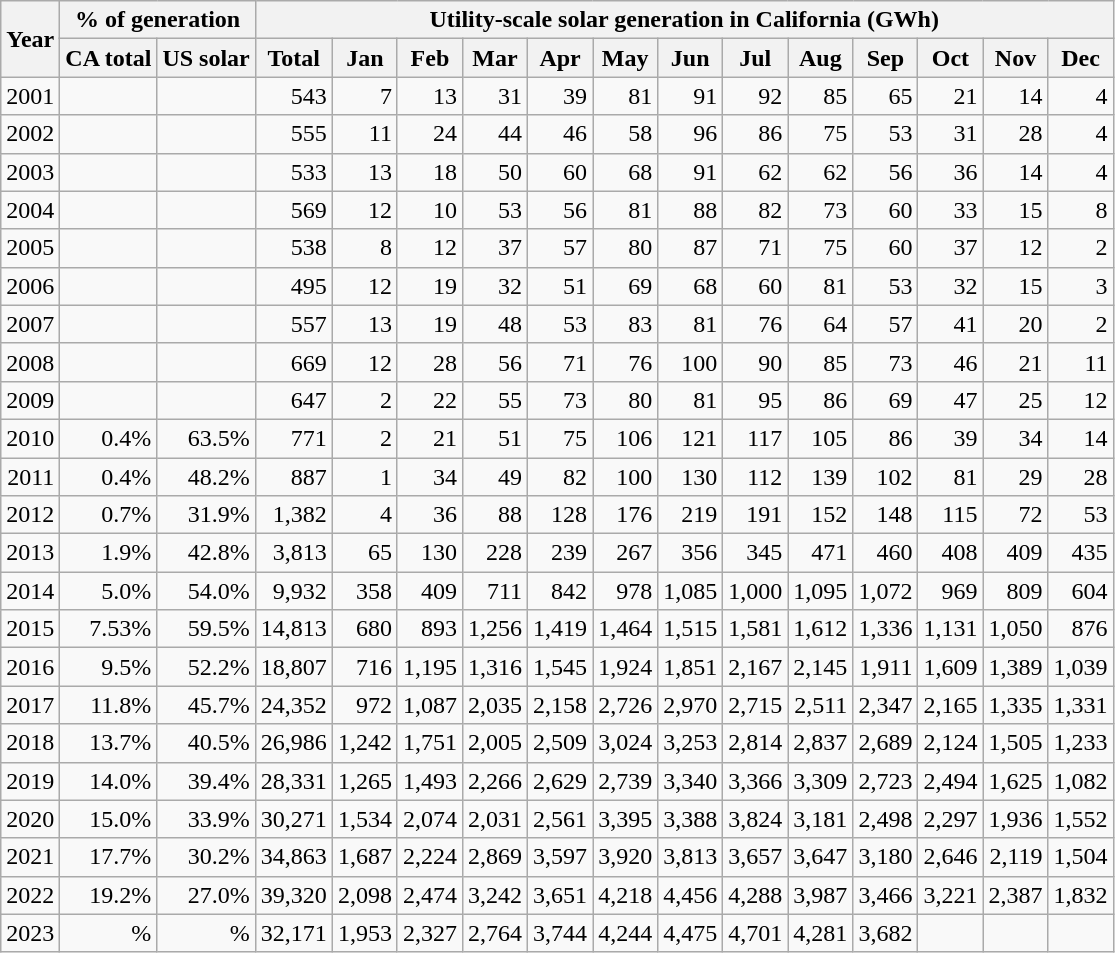<table class="wikitable" style="text-align:right;">
<tr>
<th rowspan="2">Year</th>
<th colspan="2">% of generation</th>
<th colspan="13">Utility-scale solar generation in California (GWh)</th>
</tr>
<tr>
<th>CA total</th>
<th>US solar</th>
<th><strong>Total</strong></th>
<th>Jan</th>
<th>Feb</th>
<th>Mar</th>
<th>Apr</th>
<th>May</th>
<th>Jun</th>
<th>Jul</th>
<th>Aug</th>
<th>Sep</th>
<th>Oct</th>
<th>Nov</th>
<th>Dec</th>
</tr>
<tr align="right">
<td>2001</td>
<td></td>
<td></td>
<td>543</td>
<td>7</td>
<td>13</td>
<td>31</td>
<td>39</td>
<td>81</td>
<td>91</td>
<td>92</td>
<td>85</td>
<td>65</td>
<td>21</td>
<td>14</td>
<td>4</td>
</tr>
<tr align="right">
<td>2002</td>
<td></td>
<td></td>
<td>555</td>
<td>11</td>
<td>24</td>
<td>44</td>
<td>46</td>
<td>58</td>
<td>96</td>
<td>86</td>
<td>75</td>
<td>53</td>
<td>31</td>
<td>28</td>
<td>4</td>
</tr>
<tr align="right">
<td>2003</td>
<td></td>
<td></td>
<td>533</td>
<td>13</td>
<td>18</td>
<td>50</td>
<td>60</td>
<td>68</td>
<td>91</td>
<td>62</td>
<td>62</td>
<td>56</td>
<td>36</td>
<td>14</td>
<td>4</td>
</tr>
<tr align="right">
<td>2004</td>
<td></td>
<td></td>
<td>569</td>
<td>12</td>
<td>10</td>
<td>53</td>
<td>56</td>
<td>81</td>
<td>88</td>
<td>82</td>
<td>73</td>
<td>60</td>
<td>33</td>
<td>15</td>
<td>8</td>
</tr>
<tr align="right">
<td>2005</td>
<td></td>
<td></td>
<td>538</td>
<td>8</td>
<td>12</td>
<td>37</td>
<td>57</td>
<td>80</td>
<td>87</td>
<td>71</td>
<td>75</td>
<td>60</td>
<td>37</td>
<td>12</td>
<td>2</td>
</tr>
<tr align="right">
<td>2006</td>
<td></td>
<td></td>
<td>495</td>
<td>12</td>
<td>19</td>
<td>32</td>
<td>51</td>
<td>69</td>
<td>68</td>
<td>60</td>
<td>81</td>
<td>53</td>
<td>32</td>
<td>15</td>
<td>3</td>
</tr>
<tr align="right">
<td>2007</td>
<td></td>
<td></td>
<td>557</td>
<td>13</td>
<td>19</td>
<td>48</td>
<td>53</td>
<td>83</td>
<td>81</td>
<td>76</td>
<td>64</td>
<td>57</td>
<td>41</td>
<td>20</td>
<td>2</td>
</tr>
<tr align="right">
<td>2008</td>
<td></td>
<td></td>
<td>669</td>
<td>12</td>
<td>28</td>
<td>56</td>
<td>71</td>
<td>76</td>
<td>100</td>
<td>90</td>
<td>85</td>
<td>73</td>
<td>46</td>
<td>21</td>
<td>11</td>
</tr>
<tr align="right">
<td>2009</td>
<td></td>
<td></td>
<td>647</td>
<td>2</td>
<td>22</td>
<td>55</td>
<td>73</td>
<td>80</td>
<td>81</td>
<td>95</td>
<td>86</td>
<td>69</td>
<td>47</td>
<td>25</td>
<td>12</td>
</tr>
<tr align="right">
<td>2010</td>
<td>0.4%</td>
<td>63.5%</td>
<td>771</td>
<td>2</td>
<td>21</td>
<td>51</td>
<td>75</td>
<td>106</td>
<td>121</td>
<td>117</td>
<td>105</td>
<td>86</td>
<td>39</td>
<td>34</td>
<td>14</td>
</tr>
<tr align="right">
<td>2011</td>
<td>0.4%</td>
<td>48.2%</td>
<td>887</td>
<td>1</td>
<td>34</td>
<td>49</td>
<td>82</td>
<td>100</td>
<td>130</td>
<td>112</td>
<td>139</td>
<td>102</td>
<td>81</td>
<td>29</td>
<td>28</td>
</tr>
<tr align="right">
<td>2012</td>
<td>0.7%</td>
<td>31.9%</td>
<td>1,382</td>
<td>4</td>
<td>36</td>
<td>88</td>
<td>128</td>
<td>176</td>
<td>219</td>
<td>191</td>
<td>152</td>
<td>148</td>
<td>115</td>
<td>72</td>
<td>53</td>
</tr>
<tr align="right">
<td>2013</td>
<td>1.9%</td>
<td>42.8%</td>
<td>3,813</td>
<td>65</td>
<td>130</td>
<td>228</td>
<td>239</td>
<td>267</td>
<td>356</td>
<td>345</td>
<td>471</td>
<td>460</td>
<td>408</td>
<td>409</td>
<td>435</td>
</tr>
<tr align="right">
<td>2014</td>
<td>5.0%</td>
<td>54.0%</td>
<td>9,932</td>
<td>358</td>
<td>409</td>
<td>711</td>
<td>842</td>
<td>978</td>
<td>1,085</td>
<td>1,000</td>
<td>1,095</td>
<td>1,072</td>
<td>969</td>
<td>809</td>
<td>604</td>
</tr>
<tr align="right">
<td>2015</td>
<td>7.53%</td>
<td>59.5%</td>
<td>14,813</td>
<td>680</td>
<td>893</td>
<td>1,256</td>
<td>1,419</td>
<td>1,464</td>
<td>1,515</td>
<td>1,581</td>
<td>1,612</td>
<td>1,336</td>
<td>1,131</td>
<td>1,050</td>
<td>876</td>
</tr>
<tr align="right">
<td>2016</td>
<td>9.5%</td>
<td>52.2%</td>
<td>18,807</td>
<td>716</td>
<td>1,195</td>
<td>1,316</td>
<td>1,545</td>
<td>1,924</td>
<td>1,851</td>
<td>2,167</td>
<td>2,145</td>
<td>1,911</td>
<td>1,609</td>
<td>1,389</td>
<td>1,039</td>
</tr>
<tr align="right">
<td>2017</td>
<td>11.8%</td>
<td>45.7%</td>
<td>24,352</td>
<td>972</td>
<td>1,087</td>
<td>2,035</td>
<td>2,158</td>
<td>2,726</td>
<td>2,970</td>
<td>2,715</td>
<td>2,511</td>
<td>2,347</td>
<td>2,165</td>
<td>1,335</td>
<td>1,331</td>
</tr>
<tr align="right">
<td>2018</td>
<td>13.7%</td>
<td>40.5%</td>
<td>26,986</td>
<td>1,242</td>
<td>1,751</td>
<td>2,005</td>
<td>2,509</td>
<td>3,024</td>
<td>3,253</td>
<td>2,814</td>
<td>2,837</td>
<td>2,689</td>
<td>2,124</td>
<td>1,505</td>
<td>1,233</td>
</tr>
<tr align="right">
<td>2019</td>
<td>14.0%</td>
<td>39.4%</td>
<td>28,331</td>
<td>1,265</td>
<td>1,493</td>
<td>2,266</td>
<td>2,629</td>
<td>2,739</td>
<td>3,340</td>
<td>3,366</td>
<td>3,309</td>
<td>2,723</td>
<td>2,494</td>
<td>1,625</td>
<td>1,082</td>
</tr>
<tr align="right">
<td>2020</td>
<td>15.0%</td>
<td>33.9%</td>
<td>30,271</td>
<td>1,534</td>
<td>2,074</td>
<td>2,031</td>
<td>2,561</td>
<td>3,395</td>
<td>3,388</td>
<td>3,824</td>
<td>3,181</td>
<td>2,498</td>
<td>2,297</td>
<td>1,936</td>
<td>1,552</td>
</tr>
<tr align="right">
<td>2021</td>
<td>17.7%</td>
<td>30.2%</td>
<td>34,863</td>
<td>1,687</td>
<td>2,224</td>
<td>2,869</td>
<td>3,597</td>
<td>3,920</td>
<td>3,813</td>
<td>3,657</td>
<td>3,647</td>
<td>3,180</td>
<td>2,646</td>
<td>2,119</td>
<td>1,504</td>
</tr>
<tr align="right">
<td>2022</td>
<td>19.2%</td>
<td>27.0%</td>
<td>39,320</td>
<td>2,098</td>
<td>2,474</td>
<td>3,242</td>
<td>3,651</td>
<td>4,218</td>
<td>4,456</td>
<td>4,288</td>
<td>3,987</td>
<td>3,466</td>
<td>3,221</td>
<td>2,387</td>
<td>1,832</td>
</tr>
<tr align="right">
<td>2023</td>
<td>%</td>
<td>%</td>
<td>32,171</td>
<td>1,953</td>
<td>2,327</td>
<td>2,764</td>
<td>3,744</td>
<td>4,244</td>
<td>4,475</td>
<td>4,701</td>
<td>4,281</td>
<td>3,682</td>
<td></td>
<td></td>
<td></td>
</tr>
</table>
